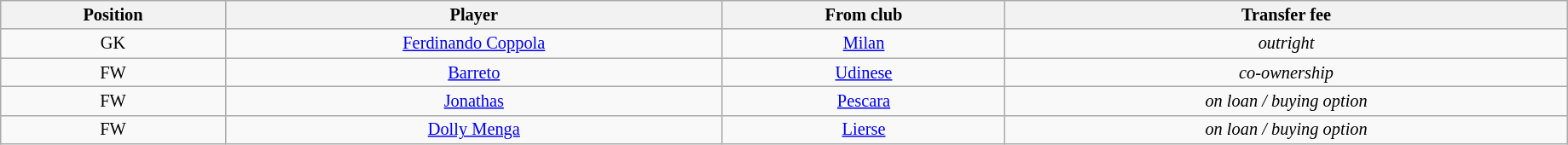<table class="wikitable sortable" style="width:97%; text-align:center; font-size:85%; text-align:centre;">
<tr>
<th><strong>Position</strong></th>
<th><strong>Player</strong></th>
<th><strong>From club</strong></th>
<th><strong>Transfer fee</strong></th>
</tr>
<tr>
<td>GK</td>
<td><a href='#'>Ferdinando Coppola</a></td>
<td><a href='#'>Milan</a></td>
<td><em>outright</em></td>
</tr>
<tr>
<td>FW</td>
<td><a href='#'>Barreto</a></td>
<td><a href='#'>Udinese</a></td>
<td><em>co-ownership</em></td>
</tr>
<tr>
<td>FW</td>
<td><a href='#'>Jonathas</a></td>
<td><a href='#'>Pescara</a></td>
<td><em>on loan / buying option</em></td>
</tr>
<tr>
<td>FW</td>
<td><a href='#'>Dolly Menga</a></td>
<td><a href='#'>Lierse</a></td>
<td><em>on loan / buying option</em></td>
</tr>
</table>
